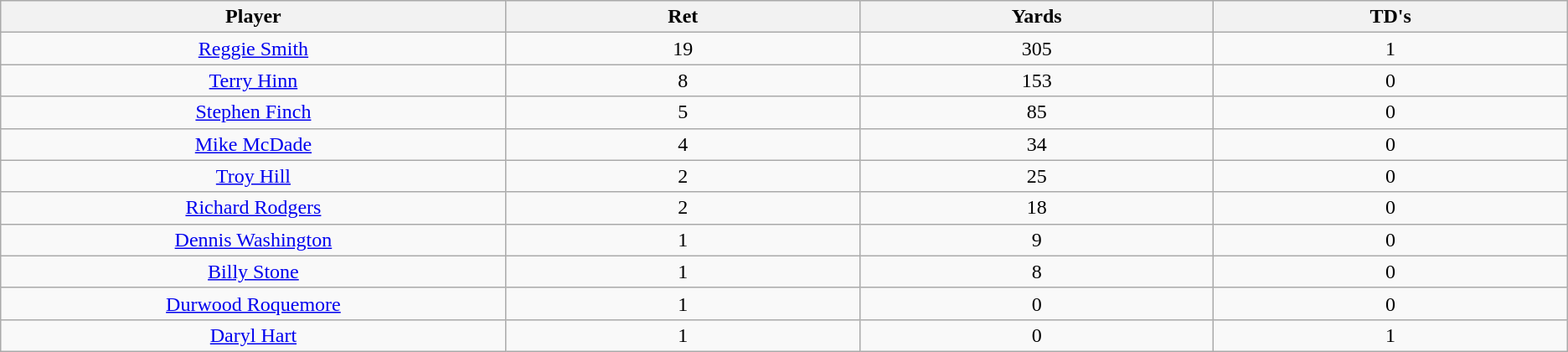<table class="wikitable sortable">
<tr>
<th bgcolor="#DDDDFF" width="10%">Player</th>
<th bgcolor="#DDDDFF" width="7%">Ret</th>
<th bgcolor="#DDDDFF" width="7%">Yards</th>
<th bgcolor="#DDDDFF" width="7%">TD's</th>
</tr>
<tr align="center">
<td><a href='#'>Reggie Smith</a></td>
<td>19</td>
<td>305</td>
<td>1</td>
</tr>
<tr align="center">
<td><a href='#'>Terry Hinn</a></td>
<td>8</td>
<td>153</td>
<td>0</td>
</tr>
<tr align="center">
<td><a href='#'>Stephen Finch</a></td>
<td>5</td>
<td>85</td>
<td>0</td>
</tr>
<tr align="center">
<td><a href='#'>Mike McDade</a></td>
<td>4</td>
<td>34</td>
<td>0</td>
</tr>
<tr align="center">
<td><a href='#'>Troy Hill</a></td>
<td>2</td>
<td>25</td>
<td>0</td>
</tr>
<tr align="center">
<td><a href='#'>Richard Rodgers</a></td>
<td>2</td>
<td>18</td>
<td>0</td>
</tr>
<tr align="center">
<td><a href='#'>Dennis Washington</a></td>
<td>1</td>
<td>9</td>
<td>0</td>
</tr>
<tr align="center">
<td><a href='#'>Billy Stone</a></td>
<td>1</td>
<td>8</td>
<td>0</td>
</tr>
<tr align="center">
<td><a href='#'>Durwood Roquemore</a></td>
<td>1</td>
<td>0</td>
<td>0</td>
</tr>
<tr align="center">
<td><a href='#'>Daryl Hart</a></td>
<td>1</td>
<td>0</td>
<td>1</td>
</tr>
</table>
